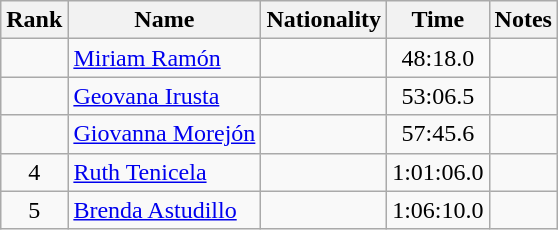<table class="wikitable sortable" style="text-align:center">
<tr>
<th>Rank</th>
<th>Name</th>
<th>Nationality</th>
<th>Time</th>
<th>Notes</th>
</tr>
<tr>
<td></td>
<td align=left><a href='#'>Miriam Ramón</a></td>
<td align=left></td>
<td>48:18.0</td>
<td></td>
</tr>
<tr>
<td></td>
<td align=left><a href='#'>Geovana Irusta</a></td>
<td align=left></td>
<td>53:06.5</td>
<td></td>
</tr>
<tr>
<td></td>
<td align=left><a href='#'>Giovanna Morejón</a></td>
<td align=left></td>
<td>57:45.6</td>
<td></td>
</tr>
<tr>
<td>4</td>
<td align=left><a href='#'>Ruth Tenicela</a></td>
<td align=left></td>
<td>1:01:06.0</td>
<td></td>
</tr>
<tr>
<td>5</td>
<td align=left><a href='#'>Brenda Astudillo</a></td>
<td align=left></td>
<td>1:06:10.0</td>
<td></td>
</tr>
</table>
